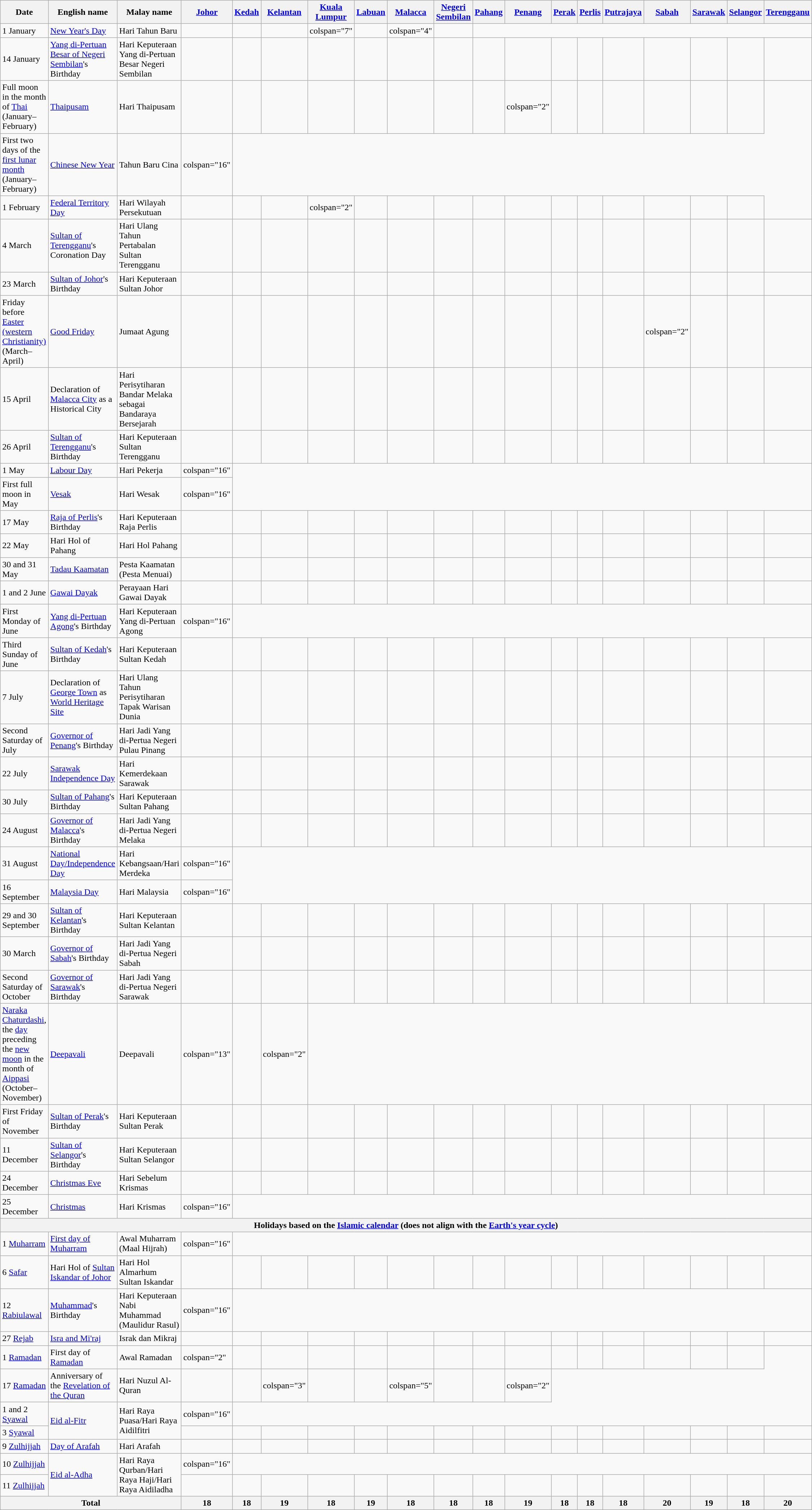<table class="wikitable">
<tr>
<th>Date</th>
<th>English name</th>
<th>Malay name</th>
<th><a href='#'>Johor</a></th>
<th><a href='#'>Kedah</a></th>
<th><a href='#'>Kelantan</a></th>
<th><a href='#'>Kuala Lumpur</a></th>
<th><a href='#'>Labuan</a></th>
<th><a href='#'>Malacca</a></th>
<th><a href='#'>Negeri Sembilan</a></th>
<th><a href='#'>Pahang</a></th>
<th><a href='#'>Penang</a></th>
<th><a href='#'>Perak</a></th>
<th><a href='#'>Perlis</a></th>
<th><a href='#'>Putrajaya</a></th>
<th><a href='#'>Sabah</a></th>
<th><a href='#'>Sarawak</a></th>
<th><a href='#'>Selangor</a></th>
<th><a href='#'>Terengganu</a></th>
</tr>
<tr>
<td>1 January</td>
<td><a href='#'>New Year's Day</a></td>
<td>Hari Tahun Baru</td>
<td></td>
<td></td>
<td></td>
<td>colspan="7" </td>
<td></td>
<td>colspan="4" </td>
<td></td>
</tr>
<tr>
<td>14 January</td>
<td><a href='#'>Yang di-Pertuan Besar of Negeri Sembilan</a>'s Birthday</td>
<td>Hari Keputeraan Yang di-Pertuan Besar Negeri Sembilan</td>
<td></td>
<td></td>
<td></td>
<td></td>
<td></td>
<td></td>
<td></td>
<td></td>
<td></td>
<td></td>
<td></td>
<td></td>
<td></td>
<td></td>
<td></td>
<td></td>
</tr>
<tr>
<td>Full moon in the month of <a href='#'>Thai</a> (January–February)</td>
<td><a href='#'>Thaipusam</a></td>
<td>Hari Thaipusam</td>
<td></td>
<td></td>
<td></td>
<td></td>
<td></td>
<td></td>
<td></td>
<td></td>
<td>colspan="2" </td>
<td></td>
<td></td>
<td></td>
<td></td>
<td></td>
<td></td>
</tr>
<tr>
<td>First two days of the <a href='#'>first lunar month</a> (January–February)</td>
<td><a href='#'>Chinese New Year</a></td>
<td>Tahun Baru Cina</td>
<td>colspan="16" </td>
</tr>
<tr>
<td>1 February</td>
<td><a href='#'>Federal Territory Day</a></td>
<td>Hari Wilayah Persekutuan</td>
<td></td>
<td></td>
<td></td>
<td>colspan="2" </td>
<td></td>
<td></td>
<td></td>
<td></td>
<td></td>
<td></td>
<td></td>
<td></td>
<td></td>
<td></td>
<td></td>
</tr>
<tr>
<td>4 March</td>
<td><a href='#'>Sultan of Terengganu</a>'s Coronation Day</td>
<td>Hari Ulang Tahun Pertabalan Sultan Terengganu</td>
<td></td>
<td></td>
<td></td>
<td></td>
<td></td>
<td></td>
<td></td>
<td></td>
<td></td>
<td></td>
<td></td>
<td></td>
<td></td>
<td></td>
<td></td>
<td></td>
</tr>
<tr>
<td>23 March</td>
<td><a href='#'>Sultan of Johor</a>'s Birthday</td>
<td>Hari Keputeraan Sultan Johor</td>
<td></td>
<td></td>
<td></td>
<td></td>
<td></td>
<td></td>
<td></td>
<td></td>
<td></td>
<td></td>
<td></td>
<td></td>
<td></td>
<td></td>
<td></td>
<td></td>
</tr>
<tr>
<td>Friday before <a href='#'>Easter (western Christianity)</a> (March–April)</td>
<td><a href='#'>Good Friday</a></td>
<td>Jumaat Agung</td>
<td></td>
<td></td>
<td></td>
<td></td>
<td></td>
<td></td>
<td></td>
<td></td>
<td></td>
<td></td>
<td></td>
<td></td>
<td>colspan="2" </td>
<td></td>
<td></td>
</tr>
<tr>
<td>15 April</td>
<td>Declaration of <a href='#'>Malacca City</a> as a Historical City</td>
<td>Hari Perisytiharan Bandar Melaka sebagai Bandaraya Bersejarah</td>
<td></td>
<td></td>
<td></td>
<td></td>
<td></td>
<td></td>
<td></td>
<td></td>
<td></td>
<td></td>
<td></td>
<td></td>
<td></td>
<td></td>
<td></td>
<td></td>
</tr>
<tr>
<td>26 April</td>
<td><a href='#'>Sultan of Terengganu</a>'s Birthday</td>
<td>Hari Keputeraan Sultan Terengganu</td>
<td></td>
<td></td>
<td></td>
<td></td>
<td></td>
<td></td>
<td></td>
<td></td>
<td></td>
<td></td>
<td></td>
<td></td>
<td></td>
<td></td>
<td></td>
<td></td>
</tr>
<tr>
<td>1 May</td>
<td><a href='#'>Labour Day</a></td>
<td>Hari Pekerja</td>
<td>colspan="16" </td>
</tr>
<tr>
<td>First full moon in May</td>
<td><a href='#'>Vesak</a></td>
<td>Hari Wesak</td>
<td>colspan="16" </td>
</tr>
<tr>
<td>17 May</td>
<td><a href='#'>Raja of Perlis</a>'s Birthday</td>
<td>Hari Keputeraan Raja Perlis</td>
<td></td>
<td></td>
<td></td>
<td></td>
<td></td>
<td></td>
<td></td>
<td></td>
<td></td>
<td></td>
<td></td>
<td></td>
<td></td>
<td></td>
<td></td>
<td></td>
</tr>
<tr>
<td>22 May</td>
<td>Hari Hol of Pahang</td>
<td>Hari Hol Pahang</td>
<td></td>
<td></td>
<td></td>
<td></td>
<td></td>
<td></td>
<td></td>
<td></td>
<td></td>
<td></td>
<td></td>
<td></td>
<td></td>
<td></td>
<td></td>
<td></td>
</tr>
<tr>
<td>30 and 31 May</td>
<td><a href='#'>Tadau Kaamatan</a></td>
<td>Pesta Kaamatan (Pesta Menuai)</td>
<td></td>
<td></td>
<td></td>
<td></td>
<td></td>
<td></td>
<td></td>
<td></td>
<td></td>
<td></td>
<td></td>
<td></td>
<td></td>
<td></td>
<td></td>
<td></td>
</tr>
<tr>
<td>1 and 2 June</td>
<td><a href='#'>Gawai Dayak</a></td>
<td>Perayaan Hari Gawai Dayak</td>
<td></td>
<td></td>
<td></td>
<td></td>
<td></td>
<td></td>
<td></td>
<td></td>
<td></td>
<td></td>
<td></td>
<td></td>
<td></td>
<td></td>
<td></td>
<td></td>
</tr>
<tr>
<td>First Monday of June</td>
<td><a href='#'>Yang di-Pertuan Agong</a>'s Birthday</td>
<td>Hari Keputeraan Yang di-Pertuan Agong</td>
<td>colspan="16" </td>
</tr>
<tr>
<td>Third Sunday of June</td>
<td><a href='#'>Sultan of Kedah</a>'s Birthday</td>
<td>Hari Keputeraan Sultan Kedah</td>
<td></td>
<td></td>
<td></td>
<td></td>
<td></td>
<td></td>
<td></td>
<td></td>
<td></td>
<td></td>
<td></td>
<td></td>
<td></td>
<td></td>
<td></td>
<td></td>
</tr>
<tr>
<td>7 July</td>
<td>Declaration of <a href='#'>George Town</a> as <a href='#'>World Heritage Site</a></td>
<td>Hari Ulang Tahun Perisytiharan Tapak Warisan Dunia</td>
<td></td>
<td></td>
<td></td>
<td></td>
<td></td>
<td></td>
<td></td>
<td></td>
<td></td>
<td></td>
<td></td>
<td></td>
<td></td>
<td></td>
<td></td>
<td></td>
</tr>
<tr>
<td>Second Saturday of July</td>
<td><a href='#'>Governor of Penang</a>'s Birthday</td>
<td>Hari Jadi Yang di-Pertua Negeri Pulau Pinang</td>
<td></td>
<td></td>
<td></td>
<td></td>
<td></td>
<td></td>
<td></td>
<td></td>
<td></td>
<td></td>
<td></td>
<td></td>
<td></td>
<td></td>
<td></td>
<td></td>
</tr>
<tr>
<td>22 July</td>
<td><a href='#'>Sarawak Independence Day</a></td>
<td>Hari Kemerdekaan Sarawak</td>
<td></td>
<td></td>
<td></td>
<td></td>
<td></td>
<td></td>
<td></td>
<td></td>
<td></td>
<td></td>
<td></td>
<td></td>
<td></td>
<td></td>
<td></td>
<td></td>
</tr>
<tr>
<td>30 July</td>
<td><a href='#'>Sultan of Pahang</a>'s Birthday</td>
<td>Hari Keputeraan Sultan Pahang</td>
<td></td>
<td></td>
<td></td>
<td></td>
<td></td>
<td></td>
<td></td>
<td></td>
<td></td>
<td></td>
<td></td>
<td></td>
<td></td>
<td></td>
<td></td>
<td></td>
</tr>
<tr>
<td>24 August</td>
<td><a href='#'>Governor of Malacca</a>'s Birthday</td>
<td>Hari Jadi Yang di-Pertua Negeri Melaka</td>
<td></td>
<td></td>
<td></td>
<td></td>
<td></td>
<td></td>
<td></td>
<td></td>
<td></td>
<td></td>
<td></td>
<td></td>
<td></td>
<td></td>
<td></td>
<td></td>
</tr>
<tr>
<td>31 August</td>
<td><a href='#'>National Day/Independence Day</a></td>
<td>Hari Kebangsaan/Hari Merdeka</td>
<td>colspan="16" </td>
</tr>
<tr>
<td>16 September</td>
<td><a href='#'>Malaysia Day</a></td>
<td>Hari Malaysia</td>
<td>colspan="16" </td>
</tr>
<tr>
<td>29 and 30 September</td>
<td><a href='#'>Sultan of Kelantan</a>'s Birthday</td>
<td>Hari Keputeraan Sultan Kelantan</td>
<td></td>
<td></td>
<td></td>
<td></td>
<td></td>
<td></td>
<td></td>
<td></td>
<td></td>
<td></td>
<td></td>
<td></td>
<td></td>
<td></td>
<td></td>
<td></td>
</tr>
<tr>
<td>30 March</td>
<td><a href='#'>Governor of Sabah</a>'s Birthday</td>
<td>Hari Jadi Yang di-Pertua Negeri Sabah</td>
<td></td>
<td></td>
<td></td>
<td></td>
<td></td>
<td></td>
<td></td>
<td></td>
<td></td>
<td></td>
<td></td>
<td></td>
<td></td>
<td></td>
<td></td>
<td></td>
</tr>
<tr>
<td>Second Saturday of October</td>
<td><a href='#'>Governor of Sarawak</a>'s Birthday</td>
<td>Hari Jadi Yang di-Pertua Negeri Sarawak</td>
<td></td>
<td></td>
<td></td>
<td></td>
<td></td>
<td></td>
<td></td>
<td></td>
<td></td>
<td></td>
<td></td>
<td></td>
<td></td>
<td></td>
<td></td>
<td></td>
</tr>
<tr>
<td><a href='#'>Naraka Chaturdashi</a>, the <a href='#'>day</a> preceding the <a href='#'>new moon</a> in the month of <a href='#'>Aippasi</a> (October–November)</td>
<td><a href='#'>Deepavali</a></td>
<td>Deepavali</td>
<td>colspan="13" </td>
<td></td>
<td>colspan="2" </td>
</tr>
<tr>
<td>First Friday of November</td>
<td><a href='#'>Sultan of Perak</a>'s Birthday</td>
<td>Hari Keputeraan Sultan Perak</td>
<td></td>
<td></td>
<td></td>
<td></td>
<td></td>
<td></td>
<td></td>
<td></td>
<td></td>
<td></td>
<td></td>
<td></td>
<td></td>
<td></td>
<td></td>
<td></td>
</tr>
<tr>
<td>11 December</td>
<td><a href='#'>Sultan of Selangor</a>'s Birthday</td>
<td>Hari Keputeraan Sultan Selangor</td>
<td></td>
<td></td>
<td></td>
<td></td>
<td></td>
<td></td>
<td></td>
<td></td>
<td></td>
<td></td>
<td></td>
<td></td>
<td></td>
<td></td>
<td></td>
<td></td>
</tr>
<tr>
<td>24 December</td>
<td><a href='#'>Christmas Eve</a></td>
<td>Hari Sebelum Krismas</td>
<td></td>
<td></td>
<td></td>
<td></td>
<td></td>
<td></td>
<td></td>
<td></td>
<td></td>
<td></td>
<td></td>
<td></td>
<td></td>
<td></td>
<td></td>
<td></td>
</tr>
<tr>
<td>25 December</td>
<td><a href='#'>Christmas</a></td>
<td>Hari Krismas</td>
<td>colspan="16" </td>
</tr>
<tr>
<th colspan="19">Holidays based on the <a href='#'>Islamic calendar</a> (does not align with the <a href='#'>Earth's year cycle</a>)</th>
</tr>
<tr>
<td>1 <a href='#'>Muharram</a></td>
<td><a href='#'>First day of Muharram</a></td>
<td>Awal Muharram (Maal Hijrah)</td>
<td>colspan="16" </td>
</tr>
<tr>
<td>6 <a href='#'>Safar</a></td>
<td>Hari Hol of <a href='#'>Sultan Iskandar of Johor</a></td>
<td>Hari Hol Almarhum Sultan Iskandar</td>
<td></td>
<td></td>
<td></td>
<td></td>
<td></td>
<td></td>
<td></td>
<td></td>
<td></td>
<td></td>
<td></td>
<td></td>
<td></td>
<td></td>
<td></td>
<td></td>
</tr>
<tr>
<td>12 <a href='#'>Rabiulawal</a></td>
<td><a href='#'>Muhammad</a>'s Birthday</td>
<td>Hari Keputeraan Nabi Muhammad (Maulidur Rasul)</td>
<td>colspan="16" </td>
</tr>
<tr>
<td>27 <a href='#'>Rejab</a></td>
<td><a href='#'>Isra and Mi'raj</a></td>
<td>Israk dan Mikraj</td>
<td></td>
<td></td>
<td></td>
<td></td>
<td></td>
<td></td>
<td></td>
<td></td>
<td></td>
<td></td>
<td></td>
<td></td>
<td></td>
<td></td>
<td></td>
<td></td>
</tr>
<tr>
<td>1 <a href='#'>Ramadan</a></td>
<td>First day of <a href='#'>Ramadan</a></td>
<td>Awal Ramadan</td>
<td>colspan="2" </td>
<td></td>
<td></td>
<td></td>
<td></td>
<td></td>
<td></td>
<td></td>
<td></td>
<td></td>
<td></td>
<td></td>
<td></td>
<td></td>
<td></td>
</tr>
<tr>
<td>17 <a href='#'>Ramadan</a></td>
<td>Anniversary of the <a href='#'>Revelation of the Quran</a></td>
<td>Hari Nuzul Al-Quran</td>
<td></td>
<td></td>
<td>colspan="3" </td>
<td></td>
<td></td>
<td>colspan="5" </td>
<td></td>
<td></td>
<td>colspan="2" </td>
</tr>
<tr>
<td>1 and 2 <a href='#'>Syawal</a></td>
<td rowspan="2"><a href='#'>Eid al-Fitr</a></td>
<td rowspan="2">Hari Raya Puasa/Hari Raya Aidilfitri</td>
<td>colspan="16" </td>
</tr>
<tr>
<td>3 <a href='#'>Syawal</a></td>
<td></td>
<td></td>
<td></td>
<td></td>
<td></td>
<td></td>
<td></td>
<td></td>
<td></td>
<td></td>
<td></td>
<td></td>
<td></td>
<td></td>
<td></td>
<td></td>
</tr>
<tr>
<td>9 <a href='#'>Zulhijjah</a></td>
<td><a href='#'>Day of Arafah</a></td>
<td>Hari Arafah</td>
<td></td>
<td></td>
<td></td>
<td></td>
<td></td>
<td></td>
<td></td>
<td></td>
<td></td>
<td></td>
<td></td>
<td></td>
<td></td>
<td></td>
<td></td>
<td></td>
</tr>
<tr>
<td>10 <a href='#'>Zulhijjah</a></td>
<td rowspan="2"><a href='#'>Eid al-Adha</a></td>
<td rowspan="2">Hari Raya Qurban/Hari Raya Haji/Hari Raya Aidiladha</td>
<td>colspan="16" </td>
</tr>
<tr>
<td>11 <a href='#'>Zulhijjah</a></td>
<td></td>
<td></td>
<td></td>
<td></td>
<td></td>
<td></td>
<td></td>
<td></td>
<td></td>
<td></td>
<td></td>
<td></td>
<td></td>
<td></td>
<td></td>
<td></td>
</tr>
<tr>
<th colspan="3">Total</th>
<th>18</th>
<th>18</th>
<th>19</th>
<th>18</th>
<th>19</th>
<th>18</th>
<th>18</th>
<th>18</th>
<th>19</th>
<th>18</th>
<th>18</th>
<th>18</th>
<th>20</th>
<th>19</th>
<th>18</th>
<th>20</th>
</tr>
</table>
